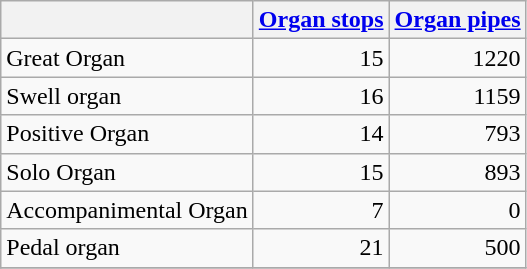<table class="wikitable" border="1">
<tr>
<th></th>
<th><a href='#'>Organ stops</a></th>
<th><a href='#'>Organ pipes</a></th>
</tr>
<tr>
<td>Great Organ</td>
<td align="right">15</td>
<td align="right">1220</td>
</tr>
<tr>
<td>Swell organ</td>
<td align="right">16</td>
<td align="right">1159</td>
</tr>
<tr>
<td>Positive Organ</td>
<td align="right">14</td>
<td align="right">793</td>
</tr>
<tr>
<td>Solo Organ</td>
<td align="right">15</td>
<td align="right">893</td>
</tr>
<tr>
<td>Accompanimental Organ</td>
<td align="right">7</td>
<td align="right">0</td>
</tr>
<tr>
<td>Pedal organ</td>
<td align="right">21</td>
<td align="right">500</td>
</tr>
<tr>
</tr>
</table>
